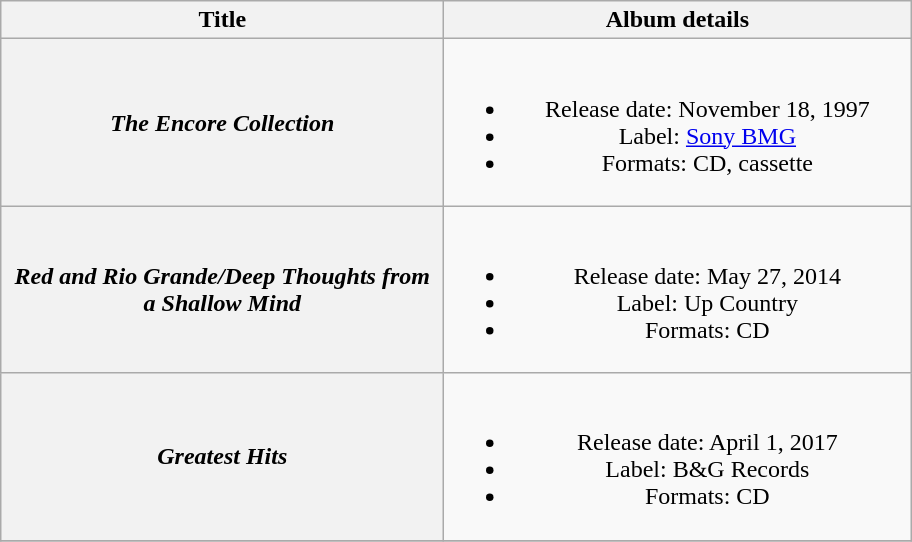<table class="wikitable plainrowheaders" style="text-align:center;">
<tr>
<th style="width:18em;">Title</th>
<th style="width:19em;">Album details</th>
</tr>
<tr>
<th scope="row"><em>The Encore Collection</em></th>
<td><br><ul><li>Release date: November 18, 1997</li><li>Label: <a href='#'>Sony BMG</a></li><li>Formats: CD, cassette</li></ul></td>
</tr>
<tr>
<th scope="row"><em>Red and Rio Grande/Deep Thoughts from a Shallow Mind</em></th>
<td><br><ul><li>Release date: May 27, 2014</li><li>Label: Up Country</li><li>Formats: CD</li></ul></td>
</tr>
<tr>
<th scope="row"><em>Greatest Hits</em></th>
<td><br><ul><li>Release date: April 1, 2017</li><li>Label: B&G Records</li><li>Formats: CD</li></ul></td>
</tr>
<tr>
</tr>
</table>
